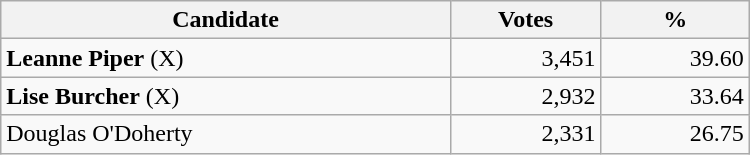<table style="width:500px;" class="wikitable">
<tr>
<th align="center">Candidate</th>
<th align="center">Votes</th>
<th align="center">%</th>
</tr>
<tr>
<td align="left"><strong>Leanne Piper</strong> (X)</td>
<td align="right">3,451</td>
<td align="right">39.60</td>
</tr>
<tr>
<td align="left"><strong>Lise Burcher</strong> (X)</td>
<td align="right">2,932</td>
<td align="right">33.64</td>
</tr>
<tr>
<td align="left">Douglas O'Doherty</td>
<td align="right">2,331</td>
<td align="right">26.75</td>
</tr>
</table>
